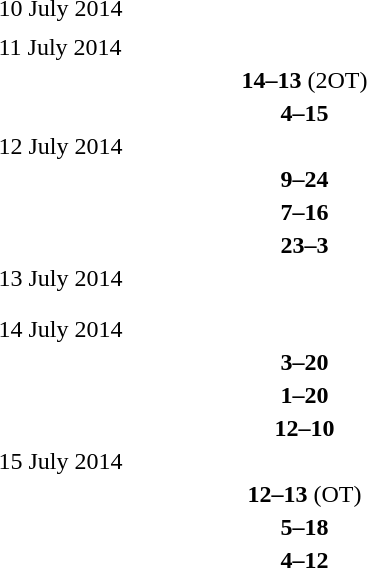<table>
<tr>
<th width=150></th>
<th width=100></th>
<th width=150></th>
</tr>
<tr>
<td>10 July 2014</td>
</tr>
<tr>
<td align=right><strong> </strong></td>
<td align=center></td>
<td></td>
</tr>
<tr>
<td>11 July 2014</td>
</tr>
<tr>
<td align=right><strong> </strong></td>
<td align=center><strong>14–13</strong> (2OT)</td>
<td></td>
</tr>
<tr>
<td align=right></td>
<td align=center><strong>4–15</strong></td>
<td><strong> </strong></td>
</tr>
<tr>
<td>12 July 2014</td>
</tr>
<tr>
<td align=right></td>
<td align=center><strong>9–24</strong></td>
<td><strong> </strong></td>
</tr>
<tr>
<td align=right></td>
<td align=center><strong>7–16</strong></td>
<td><strong> </strong></td>
</tr>
<tr>
<td align=right><strong> </strong></td>
<td align=center><strong>23–3</strong></td>
<td></td>
</tr>
<tr>
<td>13 July 2014</td>
</tr>
<tr>
<td align=right><strong> </strong></td>
<td align=center></td>
<td></td>
</tr>
<tr>
<td align=right></td>
<td align=center></td>
<td><strong> </strong></td>
</tr>
<tr>
<td align=right></td>
<td align=center></td>
<td><strong></strong></td>
</tr>
<tr>
<td>14 July 2014</td>
</tr>
<tr>
<td align=right></td>
<td align=center><strong>3–20</strong></td>
<td><strong> </strong></td>
</tr>
<tr>
<td align=right></td>
<td align=center><strong>1–20</strong></td>
<td><strong> </strong></td>
</tr>
<tr>
<td align=right><strong></strong></td>
<td align=center><strong>12–10</strong></td>
<td></td>
</tr>
<tr>
<td>15 July 2014</td>
</tr>
<tr>
<td align=right></td>
<td align=center><strong>12–13</strong> (OT)</td>
<td><strong> </strong></td>
</tr>
<tr>
<td align=right></td>
<td align=center><strong>5–18</strong></td>
<td><strong> </strong></td>
</tr>
<tr>
<td align=right></td>
<td align=center><strong>4–12</strong></td>
<td><strong> </strong></td>
</tr>
</table>
